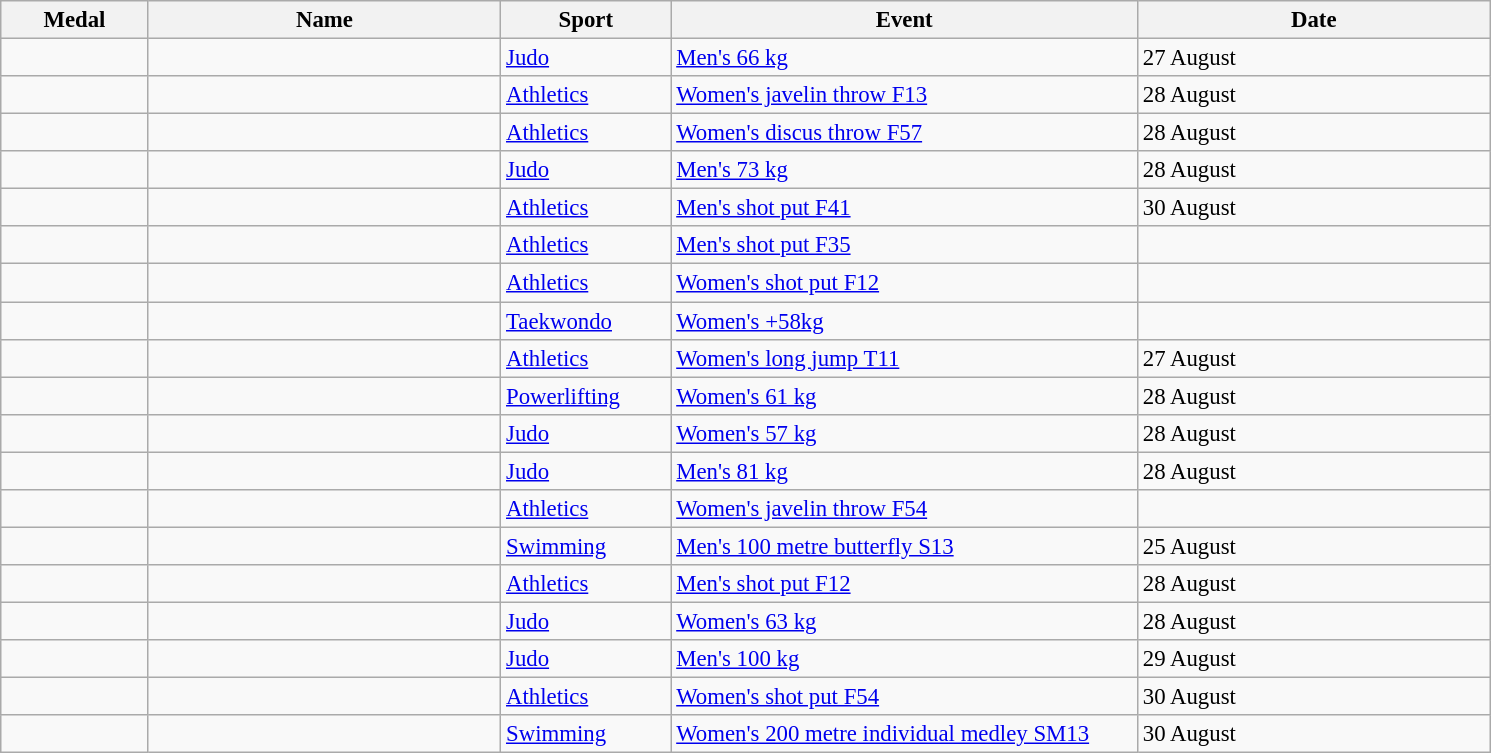<table class="wikitable sortable" style="font-size:95%">
<tr>
<th style="width:6em">Medal</th>
<th style="width:15em">Name</th>
<th style="width:7em">Sport</th>
<th style="width:20em">Event</th>
<th style="width:15em">Date</th>
</tr>
<tr>
<td></td>
<td></td>
<td><a href='#'>Judo</a></td>
<td><a href='#'>Men's 66 kg</a></td>
<td>27 August</td>
</tr>
<tr>
<td></td>
<td></td>
<td><a href='#'>Athletics</a></td>
<td><a href='#'>Women's javelin throw F13</a></td>
<td>28 August</td>
</tr>
<tr>
<td></td>
<td></td>
<td><a href='#'>Athletics</a></td>
<td><a href='#'>Women's discus throw F57</a></td>
<td>28 August</td>
</tr>
<tr>
<td></td>
<td></td>
<td><a href='#'>Judo</a></td>
<td><a href='#'>Men's 73 kg</a></td>
<td>28 August</td>
</tr>
<tr>
<td></td>
<td></td>
<td><a href='#'>Athletics</a></td>
<td><a href='#'>Men's shot put F41</a></td>
<td>30 August</td>
</tr>
<tr>
<td></td>
<td></td>
<td><a href='#'>Athletics</a></td>
<td><a href='#'>Men's shot put F35</a></td>
<td></td>
</tr>
<tr>
<td></td>
<td></td>
<td><a href='#'>Athletics</a></td>
<td><a href='#'>Women's shot put F12</a></td>
<td></td>
</tr>
<tr>
<td></td>
<td></td>
<td><a href='#'>Taekwondo</a></td>
<td><a href='#'>Women's +58kg</a></td>
<td></td>
</tr>
<tr>
<td></td>
<td></td>
<td><a href='#'>Athletics</a></td>
<td><a href='#'>Women's long jump T11</a></td>
<td>27 August</td>
</tr>
<tr>
<td></td>
<td></td>
<td><a href='#'>Powerlifting</a></td>
<td><a href='#'>Women's 61 kg</a></td>
<td>28 August</td>
</tr>
<tr>
<td></td>
<td></td>
<td><a href='#'>Judo</a></td>
<td><a href='#'>Women's 57 kg</a></td>
<td>28 August</td>
</tr>
<tr>
<td></td>
<td></td>
<td><a href='#'>Judo</a></td>
<td><a href='#'>Men's 81 kg</a></td>
<td>28 August</td>
</tr>
<tr>
<td></td>
<td></td>
<td><a href='#'>Athletics</a></td>
<td><a href='#'>Women's javelin throw F54</a></td>
<td></td>
</tr>
<tr>
<td></td>
<td></td>
<td><a href='#'>Swimming</a></td>
<td><a href='#'>Men's 100 metre butterfly S13</a></td>
<td>25 August</td>
</tr>
<tr>
<td></td>
<td></td>
<td><a href='#'>Athletics</a></td>
<td><a href='#'>Men's shot put F12</a></td>
<td>28 August</td>
</tr>
<tr>
<td></td>
<td></td>
<td><a href='#'>Judo</a></td>
<td><a href='#'>Women's 63 kg</a></td>
<td>28 August</td>
</tr>
<tr>
<td></td>
<td></td>
<td><a href='#'>Judo</a></td>
<td><a href='#'>Men's 100 kg</a></td>
<td>29 August</td>
</tr>
<tr>
<td></td>
<td></td>
<td><a href='#'>Athletics</a></td>
<td><a href='#'>Women's shot put F54</a></td>
<td>30 August</td>
</tr>
<tr>
<td></td>
<td></td>
<td><a href='#'>Swimming</a></td>
<td><a href='#'>Women's 200 metre individual medley SM13</a></td>
<td>30 August</td>
</tr>
</table>
